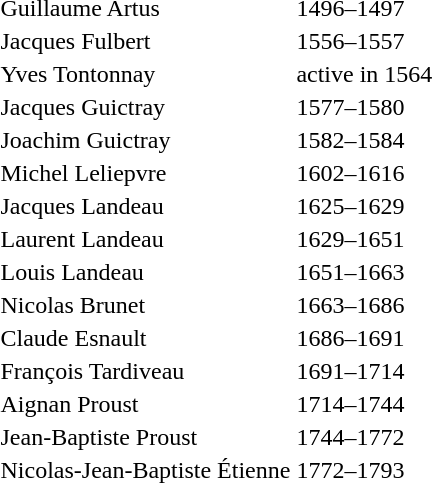<table>
<tr>
<td>Guillaume Artus</td>
<td>1496–1497</td>
</tr>
<tr>
<td>Jacques Fulbert</td>
<td>1556–1557</td>
</tr>
<tr>
<td>Yves Tontonnay</td>
<td>active in 1564</td>
</tr>
<tr>
<td>Jacques Guictray</td>
<td>1577–1580</td>
</tr>
<tr>
<td>Joachim Guictray</td>
<td>1582–1584</td>
</tr>
<tr>
<td>Michel Leliepvre</td>
<td>1602–1616</td>
</tr>
<tr>
<td>Jacques Landeau</td>
<td>1625–1629</td>
</tr>
<tr>
<td>Laurent Landeau</td>
<td>1629–1651</td>
</tr>
<tr>
<td>Louis Landeau</td>
<td>1651–1663</td>
</tr>
<tr>
<td>Nicolas Brunet</td>
<td>1663–1686</td>
</tr>
<tr>
<td>Claude Esnault</td>
<td>1686–1691</td>
</tr>
<tr>
<td>François Tardiveau</td>
<td>1691–1714</td>
</tr>
<tr>
<td>Aignan Proust</td>
<td>1714–1744</td>
</tr>
<tr>
<td>Jean-Baptiste Proust</td>
<td>1744–1772</td>
</tr>
<tr>
<td>Nicolas-Jean-Baptiste Étienne</td>
<td>1772–1793</td>
</tr>
</table>
